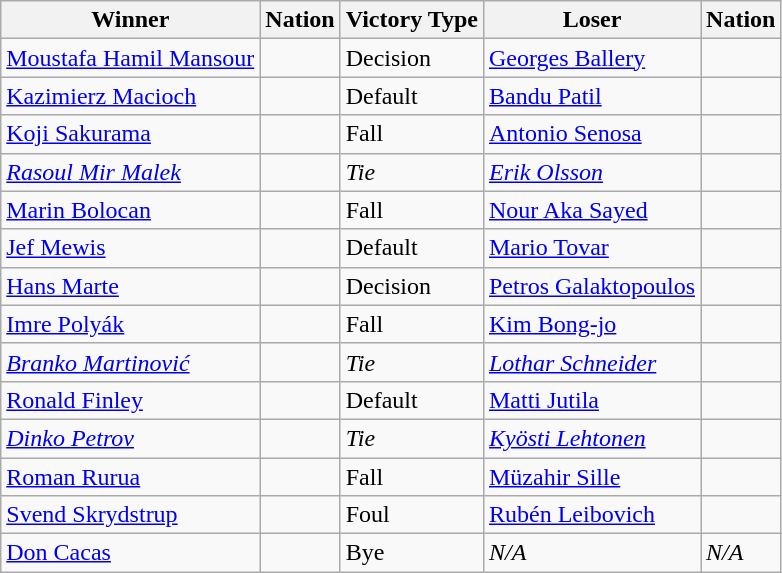<table class="wikitable sortable" style="text-align:left;">
<tr>
<th>Winner</th>
<th>Nation</th>
<th>Victory Type</th>
<th>Loser</th>
<th>Nation</th>
</tr>
<tr>
<td><a href='#'>Moustafa Hamil Mansour</a></td>
<td></td>
<td>Decision</td>
<td><a href='#'>Georges Ballery</a></td>
<td></td>
</tr>
<tr>
<td><a href='#'>Kazimierz Macioch</a></td>
<td></td>
<td>Default</td>
<td><a href='#'>Bandu Patil</a></td>
<td></td>
</tr>
<tr>
<td><a href='#'>Koji Sakurama</a></td>
<td></td>
<td>Fall</td>
<td><a href='#'>Antonio Senosa</a></td>
<td></td>
</tr>
<tr style="font-style: italic">
<td><a href='#'>Rasoul Mir Malek</a></td>
<td></td>
<td>Tie</td>
<td><a href='#'>Erik Olsson</a></td>
<td></td>
</tr>
<tr>
<td><a href='#'>Marin Bolocan</a></td>
<td></td>
<td>Fall</td>
<td><a href='#'>Nour Aka Sayed</a></td>
<td></td>
</tr>
<tr>
<td><a href='#'>Jef Mewis</a></td>
<td></td>
<td>Default</td>
<td><a href='#'>Mario Tovar</a></td>
<td></td>
</tr>
<tr>
<td><a href='#'>Hans Marte</a></td>
<td></td>
<td>Decision</td>
<td><a href='#'>Petros Galaktopoulos</a></td>
<td></td>
</tr>
<tr>
<td><a href='#'>Imre Polyák</a></td>
<td></td>
<td>Fall</td>
<td><a href='#'>Kim Bong-jo</a></td>
<td></td>
</tr>
<tr style="font-style: italic">
<td><a href='#'>Branko Martinović</a></td>
<td></td>
<td>Tie</td>
<td><a href='#'>Lothar Schneider</a></td>
<td></td>
</tr>
<tr>
<td><a href='#'>Ronald Finley</a></td>
<td></td>
<td>Default</td>
<td><a href='#'>Matti Jutila</a></td>
<td></td>
</tr>
<tr style="font-style: italic">
<td><a href='#'>Dinko Petrov</a></td>
<td></td>
<td>Tie</td>
<td><a href='#'>Kyösti Lehtonen</a></td>
<td></td>
</tr>
<tr>
<td><a href='#'>Roman Rurua</a></td>
<td></td>
<td>Fall</td>
<td><a href='#'>Müzahir Sille</a></td>
<td></td>
</tr>
<tr>
<td><a href='#'>Svend Skrydstrup</a></td>
<td></td>
<td>Foul</td>
<td><a href='#'>Rubén Leibovich</a></td>
<td></td>
</tr>
<tr>
<td><a href='#'>Don Cacas</a></td>
<td></td>
<td>Bye</td>
<td><em>N/A</em></td>
<td><em>N/A</em></td>
</tr>
</table>
